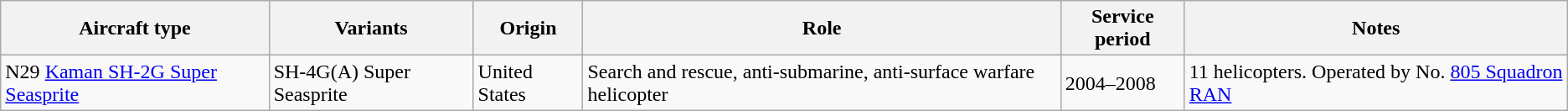<table class=wikitable sortable">
<tr>
<th>Aircraft type</th>
<th>Variants</th>
<th>Origin</th>
<th>Role</th>
<th>Service period</th>
<th>Notes</th>
</tr>
<tr>
<td>N29 <a href='#'>Kaman SH-2G Super Seasprite</a></td>
<td>SH-4G(A) Super Seasprite</td>
<td>United States</td>
<td>Search and rescue, anti-submarine, anti-surface warfare helicopter</td>
<td>2004–2008</td>
<td>11 helicopters. Operated by No. <a href='#'>805 Squadron RAN</a></td>
</tr>
</table>
